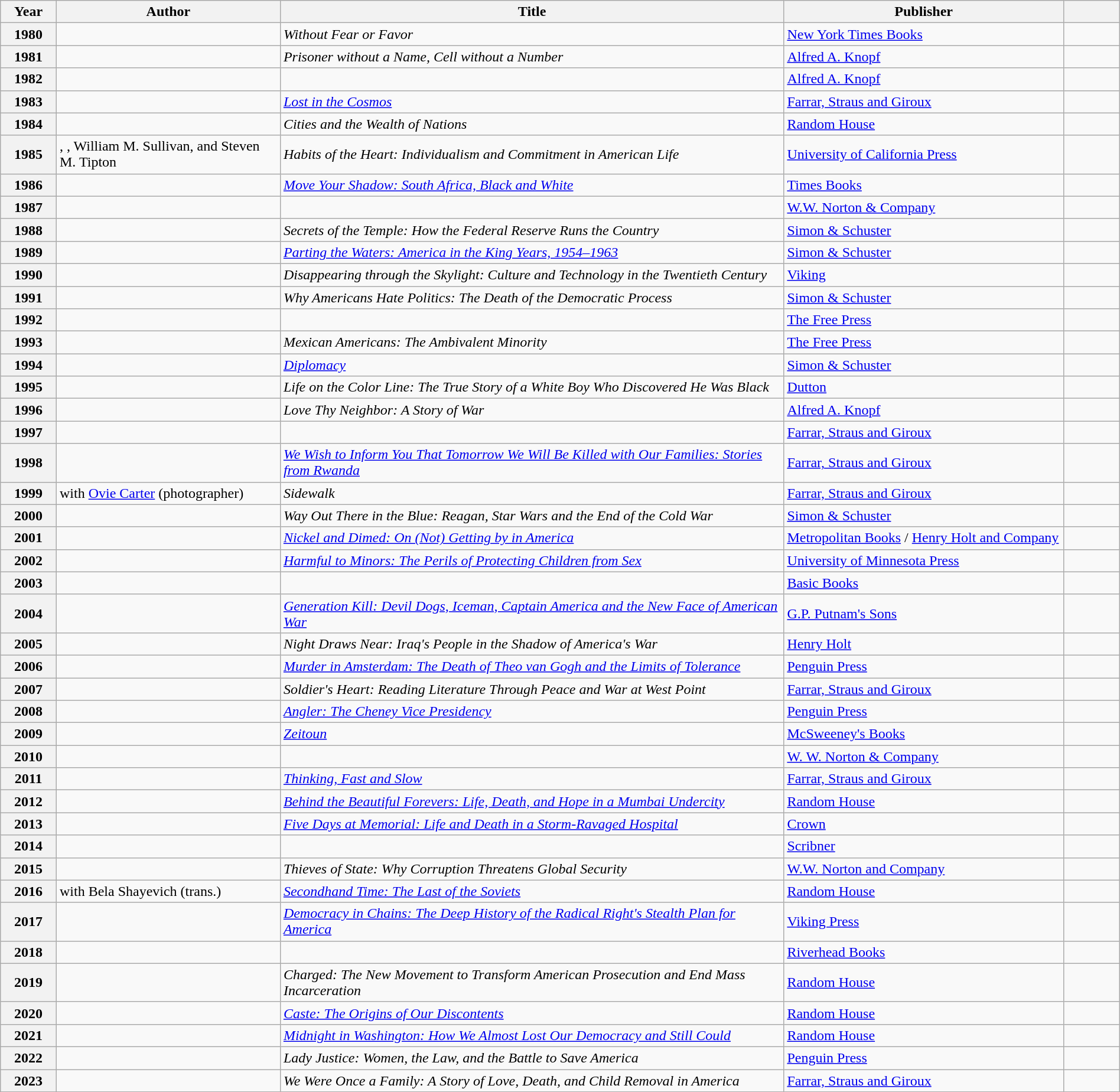<table class="wikitable sortable mw-collapsible" style="width:100%">
<tr>
<th scope="col" width="5%">Year</th>
<th scope="col" width="20%">Author</th>
<th scope="col" width="45%">Title</th>
<th scope="col" width="25%">Publisher</th>
<th scope="col" width="5%"></th>
</tr>
<tr>
<th>1980</th>
<td></td>
<td><em>Without Fear or Favor</em></td>
<td><a href='#'>New York Times Books</a></td>
<td></td>
</tr>
<tr>
<th>1981</th>
<td></td>
<td><em>Prisoner without a Name, Cell without a Number</em></td>
<td><a href='#'>Alfred A. Knopf</a></td>
<td></td>
</tr>
<tr>
<th>1982</th>
<td></td>
<td></td>
<td><a href='#'>Alfred A. Knopf</a></td>
<td></td>
</tr>
<tr>
<th>1983</th>
<td></td>
<td><em><a href='#'>Lost in the Cosmos</a></em></td>
<td><a href='#'>Farrar, Straus and Giroux</a></td>
<td></td>
</tr>
<tr>
<th>1984</th>
<td></td>
<td><em>Cities and the Wealth of Nations</em></td>
<td><a href='#'>Random House</a></td>
<td></td>
</tr>
<tr>
<th>1985</th>
<td>, , William M. Sullivan,  and Steven M. Tipton</td>
<td><em>Habits of the Heart: Individualism and Commitment in American Life</em></td>
<td><a href='#'>University of California Press</a></td>
<td></td>
</tr>
<tr>
<th>1986</th>
<td></td>
<td><em><a href='#'>Move Your Shadow: South Africa, Black and White</a></em></td>
<td><a href='#'>Times Books</a></td>
<td></td>
</tr>
<tr>
<th>1987</th>
<td></td>
<td></td>
<td><a href='#'>W.W. Norton & Company</a></td>
<td></td>
</tr>
<tr>
<th>1988</th>
<td></td>
<td><em>Secrets of the Temple: How the Federal Reserve Runs the Country</em></td>
<td><a href='#'>Simon & Schuster</a></td>
<td></td>
</tr>
<tr>
<th>1989</th>
<td></td>
<td><em><a href='#'>Parting the Waters: America in the King Years, 1954–1963</a></em></td>
<td><a href='#'>Simon & Schuster</a></td>
<td></td>
</tr>
<tr>
<th>1990</th>
<td></td>
<td><em>Disappearing through the Skylight: Culture and Technology in the Twentieth Century</em></td>
<td><a href='#'>Viking</a></td>
<td></td>
</tr>
<tr>
<th>1991</th>
<td></td>
<td><em>Why Americans Hate Politics: The Death of the Democratic Process</em></td>
<td><a href='#'>Simon & Schuster</a></td>
<td></td>
</tr>
<tr>
<th>1992</th>
<td></td>
<td></td>
<td><a href='#'>The Free Press</a></td>
<td></td>
</tr>
<tr>
<th>1993</th>
<td></td>
<td><em>Mexican Americans: The Ambivalent Minority</em></td>
<td><a href='#'>The Free Press</a></td>
<td></td>
</tr>
<tr>
<th>1994</th>
<td></td>
<td><em><a href='#'>Diplomacy</a></em></td>
<td><a href='#'>Simon & Schuster</a></td>
<td></td>
</tr>
<tr>
<th>1995</th>
<td></td>
<td><em>Life on the Color Line: The True Story of a White Boy Who Discovered He Was Black</em></td>
<td><a href='#'>Dutton</a></td>
<td></td>
</tr>
<tr>
<th>1996</th>
<td></td>
<td><em>Love Thy Neighbor: A Story of War</em></td>
<td><a href='#'>Alfred A. Knopf</a></td>
<td></td>
</tr>
<tr>
<th>1997</th>
<td></td>
<td></td>
<td><a href='#'>Farrar, Straus and Giroux</a></td>
<td></td>
</tr>
<tr>
<th>1998</th>
<td></td>
<td><em><a href='#'>We Wish to Inform You That Tomorrow We Will Be Killed with Our Families: Stories from Rwanda</a></em></td>
<td><a href='#'>Farrar, Straus and Giroux</a></td>
<td></td>
</tr>
<tr>
<th>1999</th>
<td> with <a href='#'>Ovie Carter</a> (photographer)</td>
<td><em>Sidewalk</em></td>
<td><a href='#'>Farrar, Straus and Giroux</a></td>
<td></td>
</tr>
<tr>
<th>2000</th>
<td></td>
<td><em>Way Out There in the Blue: Reagan, Star Wars and the End of the Cold War</em></td>
<td><a href='#'>Simon & Schuster</a></td>
<td></td>
</tr>
<tr>
<th>2001</th>
<td></td>
<td><em><a href='#'>Nickel and Dimed: On (Not) Getting by in America</a></em></td>
<td><a href='#'>Metropolitan Books</a> / <a href='#'>Henry Holt and Company</a></td>
<td></td>
</tr>
<tr>
<th>2002</th>
<td></td>
<td><em><a href='#'>Harmful to Minors: The Perils of Protecting Children from Sex</a></em></td>
<td><a href='#'>University of Minnesota Press</a></td>
<td></td>
</tr>
<tr>
<th>2003</th>
<td></td>
<td></td>
<td><a href='#'>Basic Books</a></td>
<td></td>
</tr>
<tr>
<th>2004</th>
<td></td>
<td><em><a href='#'>Generation Kill: Devil Dogs, Iceman, Captain America and the New Face of American War</a></em></td>
<td><a href='#'>G.P. Putnam's Sons</a></td>
<td></td>
</tr>
<tr>
<th>2005</th>
<td></td>
<td><em>Night Draws Near: Iraq's People in the Shadow of America's War</em></td>
<td><a href='#'>Henry Holt</a></td>
<td></td>
</tr>
<tr>
<th>2006</th>
<td></td>
<td><em><a href='#'>Murder in Amsterdam: The Death of Theo van Gogh and the Limits of Tolerance</a></em></td>
<td><a href='#'>Penguin Press</a></td>
<td></td>
</tr>
<tr>
<th>2007</th>
<td></td>
<td><em>Soldier's Heart: Reading Literature Through Peace and War at West Point</em></td>
<td><a href='#'>Farrar, Straus and Giroux</a></td>
<td></td>
</tr>
<tr>
<th>2008</th>
<td></td>
<td><em><a href='#'>Angler: The Cheney Vice Presidency</a></em></td>
<td><a href='#'>Penguin Press</a></td>
<td></td>
</tr>
<tr>
<th>2009</th>
<td></td>
<td><em><a href='#'>Zeitoun</a></em></td>
<td><a href='#'>McSweeney's Books</a></td>
<td></td>
</tr>
<tr>
<th>2010</th>
<td></td>
<td></td>
<td><a href='#'>W. W. Norton & Company</a></td>
<td></td>
</tr>
<tr>
<th>2011</th>
<td></td>
<td><em><a href='#'>Thinking, Fast and Slow</a></em></td>
<td><a href='#'>Farrar, Straus and Giroux</a></td>
<td></td>
</tr>
<tr>
<th>2012</th>
<td></td>
<td><em><a href='#'>Behind the Beautiful Forevers: Life, Death, and Hope in a Mumbai Undercity</a></em></td>
<td><a href='#'>Random House</a></td>
<td></td>
</tr>
<tr>
<th>2013</th>
<td></td>
<td><em><a href='#'>Five Days at Memorial: Life and Death in a Storm-Ravaged Hospital</a></em></td>
<td><a href='#'>Crown</a></td>
<td></td>
</tr>
<tr>
<th>2014</th>
<td></td>
<td></td>
<td><a href='#'>Scribner</a></td>
<td></td>
</tr>
<tr>
<th>2015</th>
<td></td>
<td><em>Thieves of State: Why Corruption Threatens Global Security</em></td>
<td><a href='#'>W.W. Norton and Company</a></td>
<td></td>
</tr>
<tr>
<th>2016</th>
<td> with Bela Shayevich (trans.)</td>
<td><em><a href='#'>Secondhand Time: The Last of the Soviets</a></em></td>
<td><a href='#'>Random House</a></td>
<td></td>
</tr>
<tr>
<th>2017</th>
<td></td>
<td><em><a href='#'>Democracy in Chains: The Deep History of the Radical Right's Stealth Plan for America</a></em></td>
<td><a href='#'>Viking Press</a></td>
<td></td>
</tr>
<tr>
<th>2018</th>
<td></td>
<td></td>
<td><a href='#'>Riverhead Books</a></td>
<td></td>
</tr>
<tr>
<th>2019</th>
<td></td>
<td><em>Charged: The New Movement to Transform American Prosecution and End Mass Incarceration</em></td>
<td><a href='#'>Random House</a></td>
<td></td>
</tr>
<tr>
<th>2020</th>
<td></td>
<td><em><a href='#'>Caste: The Origins of Our Discontents</a></em></td>
<td><a href='#'>Random House</a></td>
<td></td>
</tr>
<tr>
<th>2021</th>
<td></td>
<td><em><a href='#'>Midnight in Washington: How We Almost Lost Our Democracy and Still Could</a></em></td>
<td><a href='#'>Random House</a></td>
<td></td>
</tr>
<tr>
<th>2022</th>
<td></td>
<td><em>Lady Justice: Women, the Law, and the Battle to Save America</em></td>
<td><a href='#'>Penguin Press</a></td>
<td></td>
</tr>
<tr>
<th>2023</th>
<td></td>
<td><em>We Were Once a Family: A Story of Love, Death, and Child Removal in America</em></td>
<td><a href='#'>Farrar, Straus and Giroux</a></td>
<td></td>
</tr>
</table>
